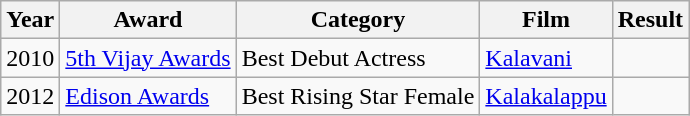<table class="wikitable">
<tr>
<th>Year</th>
<th>Award</th>
<th>Category</th>
<th>Film</th>
<th>Result</th>
</tr>
<tr>
<td>2010</td>
<td><a href='#'>5th Vijay Awards</a></td>
<td>Best Debut Actress</td>
<td><a href='#'>Kalavani</a></td>
<td></td>
</tr>
<tr>
<td>2012</td>
<td><a href='#'>Edison Awards</a></td>
<td>Best Rising Star Female</td>
<td><a href='#'>Kalakalappu</a></td>
<td></td>
</tr>
</table>
